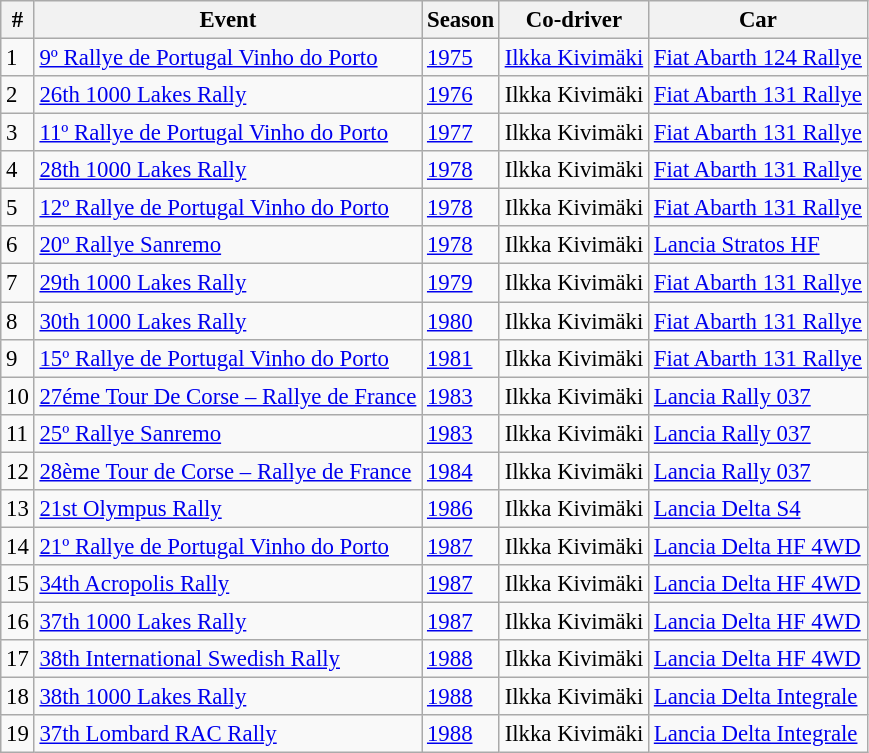<table class="wikitable" style="font-size: 95%;">
<tr>
<th> # </th>
<th>Event</th>
<th>Season</th>
<th>Co-driver</th>
<th>Car</th>
</tr>
<tr>
<td>1</td>
<td> <a href='#'>9º Rallye de Portugal Vinho do Porto</a></td>
<td><a href='#'>1975</a></td>
<td><a href='#'>Ilkka Kivimäki</a></td>
<td><a href='#'>Fiat Abarth 124 Rallye</a></td>
</tr>
<tr>
<td>2</td>
<td> <a href='#'>26th 1000 Lakes Rally</a></td>
<td><a href='#'>1976</a></td>
<td>Ilkka Kivimäki</td>
<td><a href='#'>Fiat Abarth 131 Rallye</a></td>
</tr>
<tr>
<td>3</td>
<td> <a href='#'>11º Rallye de Portugal Vinho do Porto</a></td>
<td><a href='#'>1977</a></td>
<td>Ilkka Kivimäki</td>
<td><a href='#'>Fiat Abarth 131 Rallye</a></td>
</tr>
<tr>
<td>4</td>
<td> <a href='#'>28th 1000 Lakes Rally</a></td>
<td><a href='#'>1978</a></td>
<td>Ilkka Kivimäki</td>
<td><a href='#'>Fiat Abarth 131 Rallye</a></td>
</tr>
<tr>
<td>5</td>
<td> <a href='#'>12º Rallye de Portugal Vinho do Porto</a></td>
<td><a href='#'>1978</a></td>
<td>Ilkka Kivimäki</td>
<td><a href='#'>Fiat Abarth 131 Rallye</a></td>
</tr>
<tr>
<td>6</td>
<td> <a href='#'>20º Rallye Sanremo</a></td>
<td><a href='#'>1978</a></td>
<td>Ilkka Kivimäki</td>
<td><a href='#'>Lancia Stratos HF</a></td>
</tr>
<tr>
<td>7</td>
<td> <a href='#'>29th 1000 Lakes Rally</a></td>
<td><a href='#'>1979</a></td>
<td>Ilkka Kivimäki</td>
<td><a href='#'>Fiat Abarth 131 Rallye</a></td>
</tr>
<tr>
<td>8</td>
<td> <a href='#'>30th 1000 Lakes Rally</a></td>
<td><a href='#'>1980</a></td>
<td>Ilkka Kivimäki</td>
<td><a href='#'>Fiat Abarth 131 Rallye</a></td>
</tr>
<tr>
<td>9</td>
<td> <a href='#'>15º Rallye de Portugal Vinho do Porto</a></td>
<td><a href='#'>1981</a></td>
<td>Ilkka Kivimäki</td>
<td><a href='#'>Fiat Abarth 131 Rallye</a></td>
</tr>
<tr>
<td>10</td>
<td> <a href='#'>27éme Tour De Corse – Rallye de France</a></td>
<td><a href='#'>1983</a></td>
<td>Ilkka Kivimäki</td>
<td><a href='#'>Lancia Rally 037</a></td>
</tr>
<tr>
<td>11</td>
<td> <a href='#'>25º Rallye Sanremo</a></td>
<td><a href='#'>1983</a></td>
<td>Ilkka Kivimäki</td>
<td><a href='#'>Lancia Rally 037</a></td>
</tr>
<tr>
<td>12</td>
<td> <a href='#'>28ème Tour de Corse – Rallye de France</a></td>
<td><a href='#'>1984</a></td>
<td>Ilkka Kivimäki</td>
<td><a href='#'>Lancia Rally 037</a></td>
</tr>
<tr>
<td>13</td>
<td> <a href='#'>21st Olympus Rally</a></td>
<td><a href='#'>1986</a></td>
<td>Ilkka Kivimäki</td>
<td><a href='#'>Lancia Delta S4</a></td>
</tr>
<tr>
<td>14</td>
<td> <a href='#'>21º Rallye de Portugal Vinho do Porto</a></td>
<td><a href='#'>1987</a></td>
<td>Ilkka Kivimäki</td>
<td><a href='#'>Lancia Delta HF 4WD</a></td>
</tr>
<tr>
<td>15</td>
<td> <a href='#'>34th Acropolis Rally</a></td>
<td><a href='#'>1987</a></td>
<td>Ilkka Kivimäki</td>
<td><a href='#'>Lancia Delta HF 4WD</a></td>
</tr>
<tr>
<td>16</td>
<td> <a href='#'>37th 1000 Lakes Rally</a></td>
<td><a href='#'>1987</a></td>
<td>Ilkka Kivimäki</td>
<td><a href='#'>Lancia Delta HF 4WD</a></td>
</tr>
<tr>
<td>17</td>
<td> <a href='#'>38th International Swedish Rally</a></td>
<td><a href='#'>1988</a></td>
<td>Ilkka Kivimäki</td>
<td><a href='#'>Lancia Delta HF 4WD</a></td>
</tr>
<tr>
<td>18</td>
<td> <a href='#'>38th 1000 Lakes Rally</a></td>
<td><a href='#'>1988</a></td>
<td>Ilkka Kivimäki</td>
<td><a href='#'>Lancia Delta Integrale</a></td>
</tr>
<tr>
<td>19</td>
<td> <a href='#'>37th Lombard RAC Rally</a></td>
<td><a href='#'>1988</a></td>
<td>Ilkka Kivimäki</td>
<td><a href='#'>Lancia Delta Integrale</a></td>
</tr>
</table>
